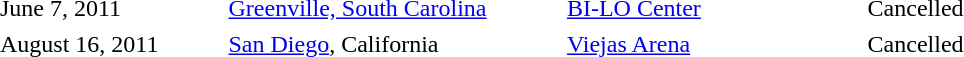<table cellpadding="2" style="border:0 solid darkgrey;">
<tr>
<th style="width:150px;"></th>
<th style="width:225px;"></th>
<th style="width:200px;"></th>
<th style="width:700px;"></th>
</tr>
<tr border="0">
<td>June 7, 2011</td>
<td><a href='#'>Greenville, South Carolina</a></td>
<td><a href='#'>BI-LO Center</a></td>
<td>Cancelled</td>
</tr>
<tr>
<td>August 16, 2011</td>
<td><a href='#'>San Diego</a>, California</td>
<td><a href='#'>Viejas Arena</a></td>
<td>Cancelled</td>
</tr>
<tr>
</tr>
</table>
